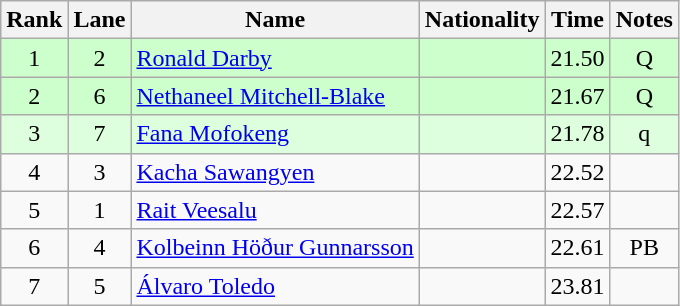<table class="wikitable sortable" style="text-align:center">
<tr>
<th>Rank</th>
<th>Lane</th>
<th>Name</th>
<th>Nationality</th>
<th>Time</th>
<th>Notes</th>
</tr>
<tr bgcolor=ccffcc>
<td>1</td>
<td>2</td>
<td align=left><a href='#'>Ronald Darby</a></td>
<td align=left></td>
<td>21.50</td>
<td>Q</td>
</tr>
<tr bgcolor=ccffcc>
<td>2</td>
<td>6</td>
<td align=left><a href='#'>Nethaneel Mitchell-Blake</a></td>
<td align=left></td>
<td>21.67</td>
<td>Q</td>
</tr>
<tr bgcolor=ddffdd>
<td>3</td>
<td>7</td>
<td align=left><a href='#'>Fana Mofokeng</a></td>
<td align=left></td>
<td>21.78</td>
<td>q</td>
</tr>
<tr>
<td>4</td>
<td>3</td>
<td align=left><a href='#'>Kacha Sawangyen</a></td>
<td align=left></td>
<td>22.52</td>
<td></td>
</tr>
<tr>
<td>5</td>
<td>1</td>
<td align=left><a href='#'>Rait Veesalu</a></td>
<td align=left></td>
<td>22.57</td>
<td></td>
</tr>
<tr>
<td>6</td>
<td>4</td>
<td align=left><a href='#'>Kolbeinn Höður Gunnarsson</a></td>
<td align=left></td>
<td>22.61</td>
<td>PB</td>
</tr>
<tr>
<td>7</td>
<td>5</td>
<td align=left><a href='#'>Álvaro Toledo</a></td>
<td align=left></td>
<td>23.81</td>
<td></td>
</tr>
</table>
